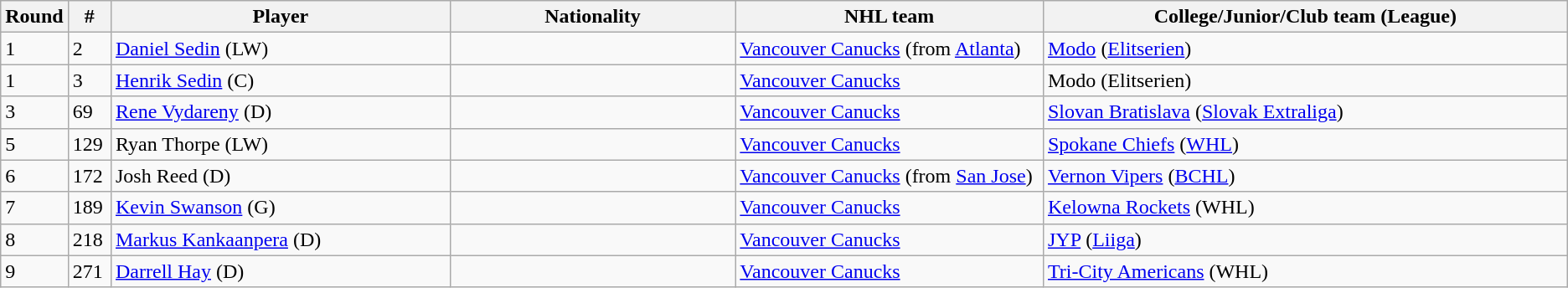<table class="wikitable">
<tr>
<th bgcolor="#DDDDFF" width="2.75%">Round</th>
<th bgcolor="#DDDDFF" width="2.75%">#</th>
<th bgcolor="#DDDDFF" width="22.0%">Player</th>
<th bgcolor="#DDDDFF" width="18.5%">Nationality</th>
<th bgcolor="#DDDDFF" width="20.0%">NHL team</th>
<th bgcolor="#DDDDFF" width="100.0%">College/Junior/Club team (League)</th>
</tr>
<tr>
<td>1</td>
<td>2</td>
<td><a href='#'>Daniel Sedin</a>  (LW)</td>
<td></td>
<td><a href='#'>Vancouver Canucks</a> (from <a href='#'>Atlanta</a>)</td>
<td><a href='#'>Modo</a>  (<a href='#'>Elitserien</a>)</td>
</tr>
<tr>
<td>1</td>
<td>3</td>
<td><a href='#'>Henrik Sedin</a>  (C)</td>
<td></td>
<td><a href='#'>Vancouver Canucks</a></td>
<td>Modo  (Elitserien)</td>
</tr>
<tr>
<td>3</td>
<td>69</td>
<td><a href='#'>Rene Vydareny</a>  (D)</td>
<td></td>
<td><a href='#'>Vancouver Canucks</a></td>
<td><a href='#'>Slovan Bratislava</a> (<a href='#'>Slovak Extraliga</a>)</td>
</tr>
<tr>
<td>5</td>
<td>129</td>
<td>Ryan Thorpe  (LW)</td>
<td></td>
<td><a href='#'>Vancouver Canucks</a></td>
<td><a href='#'>Spokane Chiefs</a> (<a href='#'>WHL</a>)</td>
</tr>
<tr>
<td>6</td>
<td>172</td>
<td>Josh Reed  (D)</td>
<td></td>
<td><a href='#'>Vancouver Canucks</a> (from <a href='#'>San Jose</a>)</td>
<td><a href='#'>Vernon Vipers</a> (<a href='#'>BCHL</a>)</td>
</tr>
<tr>
<td>7</td>
<td>189</td>
<td><a href='#'>Kevin Swanson</a>  (G)</td>
<td></td>
<td><a href='#'>Vancouver Canucks</a></td>
<td><a href='#'>Kelowna Rockets</a> (WHL)</td>
</tr>
<tr>
<td>8</td>
<td>218</td>
<td><a href='#'>Markus Kankaanpera</a>  (D)</td>
<td></td>
<td><a href='#'>Vancouver Canucks</a></td>
<td><a href='#'>JYP</a> (<a href='#'>Liiga</a>)</td>
</tr>
<tr>
<td>9</td>
<td>271</td>
<td><a href='#'>Darrell Hay</a>  (D)</td>
<td></td>
<td><a href='#'>Vancouver Canucks</a></td>
<td><a href='#'>Tri-City Americans</a> (WHL)</td>
</tr>
</table>
